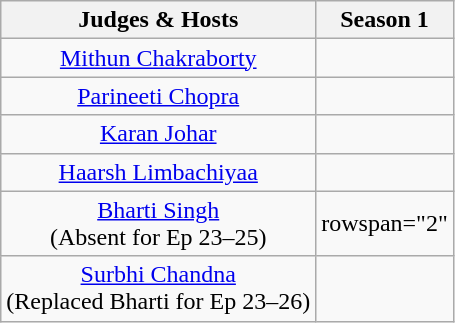<table class="wikitable plainrowheaders" style="text-align:center">
<tr>
<th rowspan="1">Judges & Hosts</th>
<th>Season 1</th>
</tr>
<tr>
<td><a href='#'>Mithun Chakraborty</a></td>
<td></td>
</tr>
<tr>
<td><a href='#'>Parineeti Chopra</a></td>
<td></td>
</tr>
<tr>
<td><a href='#'>Karan Johar</a></td>
<td></td>
</tr>
<tr>
<td><a href='#'>Haarsh Limbachiyaa</a></td>
<td></td>
</tr>
<tr>
<td><a href='#'>Bharti Singh</a><br>(Absent for Ep 23–25)</td>
<td>rowspan="2" </td>
</tr>
<tr>
<td><a href='#'>Surbhi Chandna</a><br>(Replaced Bharti for Ep 23–26)</td>
</tr>
</table>
